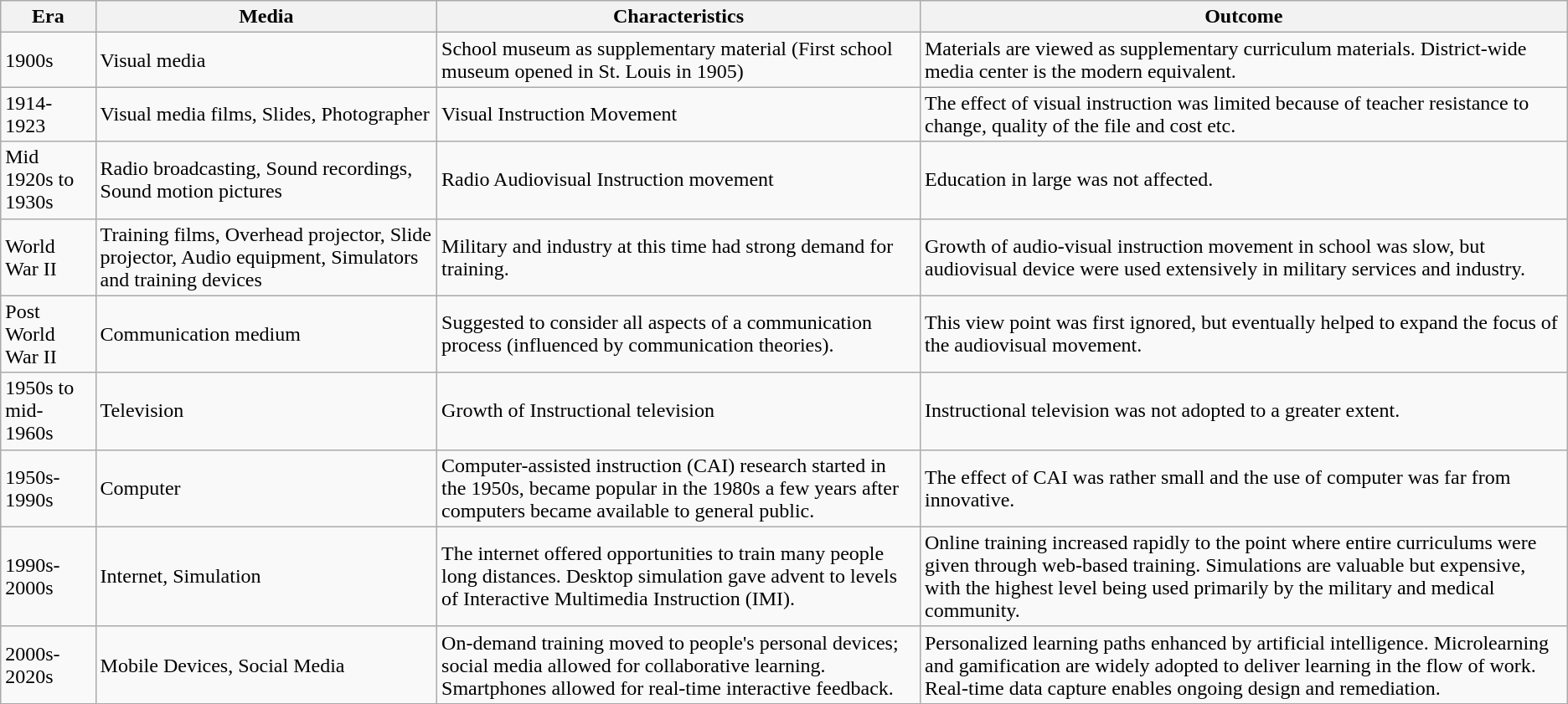<table class="wikitable">
<tr>
<th>Era</th>
<th>Media</th>
<th>Characteristics</th>
<th>Outcome</th>
</tr>
<tr>
<td>1900s</td>
<td>Visual media</td>
<td>School museum as supplementary material (First school museum opened in St. Louis in 1905)</td>
<td>Materials are viewed as supplementary curriculum materials. District-wide media center is the modern equivalent.</td>
</tr>
<tr>
<td>1914-1923</td>
<td>Visual media films, Slides, Photographer</td>
<td>Visual Instruction Movement</td>
<td>The effect of visual instruction was limited because of teacher resistance to change, quality of the file and cost etc.</td>
</tr>
<tr>
<td>Mid 1920s to 1930s</td>
<td>Radio broadcasting, Sound recordings, Sound motion pictures</td>
<td>Radio Audiovisual Instruction movement</td>
<td>Education in large was not affected.</td>
</tr>
<tr>
<td>World War II</td>
<td>Training films, Overhead projector, Slide projector, Audio equipment, Simulators and training devices</td>
<td>Military and industry at this time had strong demand for training.</td>
<td>Growth of audio-visual instruction movement in school was slow, but audiovisual device were used extensively in military services and industry.</td>
</tr>
<tr>
<td>Post World War II</td>
<td>Communication medium</td>
<td>Suggested to consider all aspects of a communication process (influenced by communication theories).</td>
<td>This view point was first ignored, but eventually helped to expand the focus of the audiovisual movement.</td>
</tr>
<tr>
<td>1950s to mid-1960s</td>
<td>Television</td>
<td>Growth of Instructional television</td>
<td>Instructional television was not adopted to a greater extent.</td>
</tr>
<tr>
<td>1950s-1990s</td>
<td>Computer</td>
<td>Computer-assisted instruction (CAI) research started in the 1950s, became popular in the 1980s a few years after computers became available to general public.</td>
<td>The effect of CAI was rather small and the use of computer was far from innovative.</td>
</tr>
<tr>
<td>1990s-2000s</td>
<td>Internet, Simulation</td>
<td>The internet offered opportunities to train many people long distances. Desktop simulation gave advent to levels of Interactive Multimedia Instruction (IMI).</td>
<td>Online training increased rapidly to the point where entire curriculums were given through web-based training. Simulations are valuable but expensive, with the highest level being used primarily by the military and medical community.</td>
</tr>
<tr>
<td>2000s-2020s</td>
<td>Mobile Devices, Social Media</td>
<td>On-demand training moved to people's personal devices; social media allowed for collaborative learning. Smartphones allowed for real-time interactive feedback.</td>
<td>Personalized learning paths enhanced by artificial intelligence. Microlearning and gamification are widely adopted to deliver learning in the flow of work. Real-time data capture enables ongoing design and remediation.</td>
</tr>
</table>
